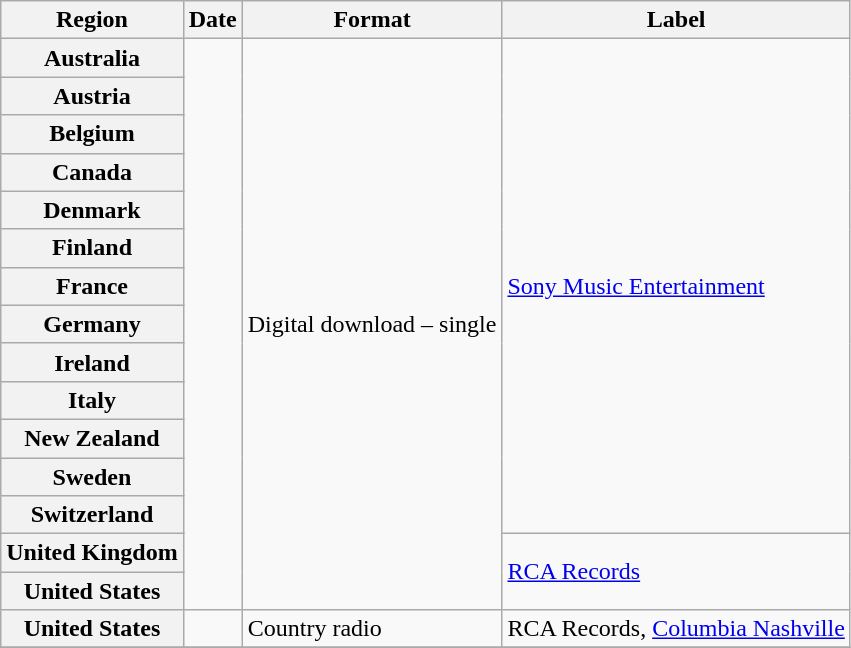<table class="wikitable plainrowheaders">
<tr>
<th scope="col">Region</th>
<th>Date</th>
<th>Format</th>
<th>Label</th>
</tr>
<tr>
<th scope="row">Australia</th>
<td rowspan="15"></td>
<td rowspan="15">Digital download – single</td>
<td rowspan="13"><a href='#'>Sony Music Entertainment</a></td>
</tr>
<tr>
<th scope="row">Austria</th>
</tr>
<tr>
<th scope="row">Belgium</th>
</tr>
<tr>
<th scope="row">Canada</th>
</tr>
<tr>
<th scope="row">Denmark</th>
</tr>
<tr>
<th scope="row">Finland</th>
</tr>
<tr>
<th scope="row">France</th>
</tr>
<tr>
<th scope="row">Germany</th>
</tr>
<tr>
<th scope="row">Ireland</th>
</tr>
<tr>
<th scope="row">Italy</th>
</tr>
<tr>
<th scope="row">New Zealand</th>
</tr>
<tr>
<th scope="row">Sweden</th>
</tr>
<tr>
<th scope="row">Switzerland</th>
</tr>
<tr>
<th scope="row">United Kingdom</th>
<td rowspan="2"><a href='#'>RCA Records</a></td>
</tr>
<tr>
<th scope="row">United States</th>
</tr>
<tr>
<th scope="row">United States</th>
<td></td>
<td>Country radio</td>
<td>RCA Records, <a href='#'>Columbia Nashville</a></td>
</tr>
<tr>
</tr>
</table>
